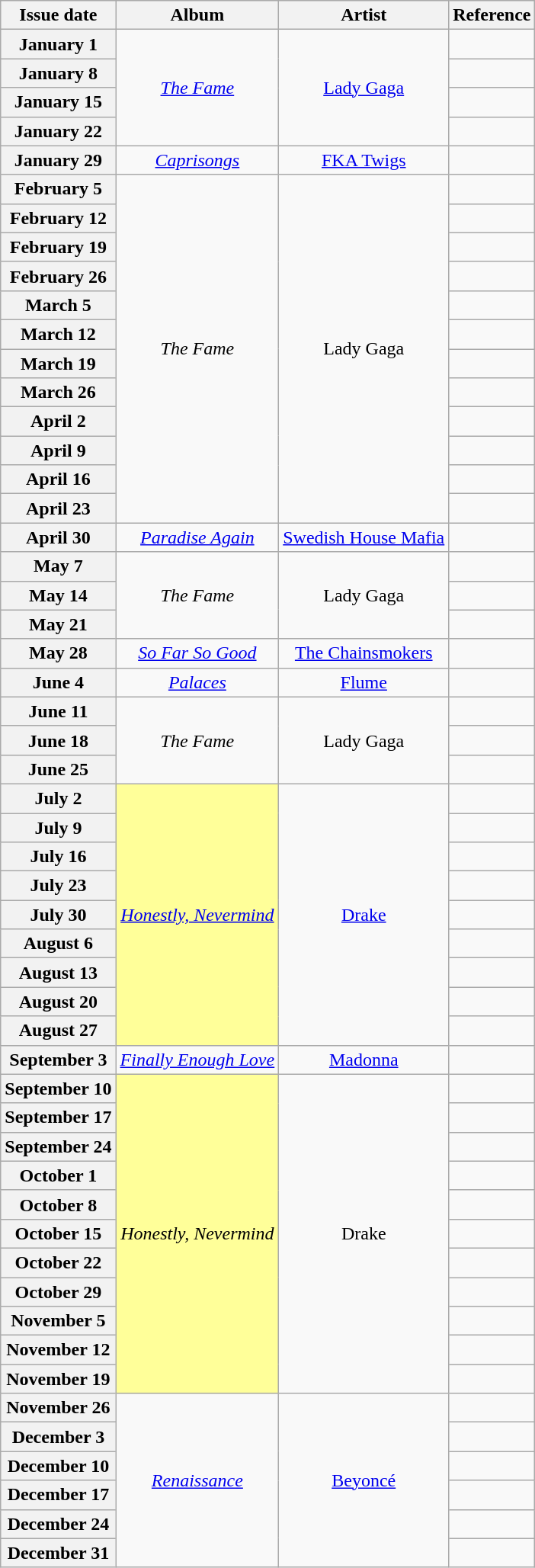<table class="wikitable plainrowheaders" style="text-align:center">
<tr>
<th scope="col">Issue date</th>
<th scope="col">Album</th>
<th scope="col">Artist</th>
<th scope="col">Reference</th>
</tr>
<tr>
<th scope="row">January 1</th>
<td rowspan="4"><em><a href='#'>The Fame</a></em></td>
<td rowspan="4"><a href='#'>Lady Gaga</a></td>
<td></td>
</tr>
<tr>
<th scope="row">January 8</th>
<td></td>
</tr>
<tr>
<th scope="row">January 15</th>
<td></td>
</tr>
<tr>
<th scope="row">January 22</th>
<td></td>
</tr>
<tr>
<th scope="row">January 29</th>
<td><em><a href='#'>Caprisongs</a></em></td>
<td><a href='#'>FKA Twigs</a></td>
<td></td>
</tr>
<tr>
<th scope="row">February 5</th>
<td rowspan="12"><em>The Fame</em></td>
<td rowspan="12">Lady Gaga</td>
<td></td>
</tr>
<tr>
<th scope="row">February 12</th>
<td></td>
</tr>
<tr>
<th scope="row">February 19</th>
<td></td>
</tr>
<tr>
<th scope="row">February 26</th>
<td></td>
</tr>
<tr>
<th scope="row">March 5</th>
<td></td>
</tr>
<tr>
<th scope="row">March 12</th>
<td></td>
</tr>
<tr>
<th scope="row">March 19</th>
<td></td>
</tr>
<tr>
<th scope="row">March 26</th>
<td></td>
</tr>
<tr>
<th scope="row">April 2</th>
<td></td>
</tr>
<tr>
<th scope="row">April 9</th>
<td></td>
</tr>
<tr>
<th scope="row">April 16</th>
<td></td>
</tr>
<tr>
<th scope="row">April 23</th>
<td></td>
</tr>
<tr>
<th scope="row">April 30</th>
<td><em><a href='#'>Paradise Again</a></em></td>
<td><a href='#'>Swedish House Mafia</a></td>
<td></td>
</tr>
<tr>
<th scope="row">May 7</th>
<td rowspan="3"><em>The Fame</em></td>
<td rowspan="3">Lady Gaga</td>
<td></td>
</tr>
<tr>
<th scope="row">May 14</th>
<td></td>
</tr>
<tr>
<th scope="row">May 21</th>
<td></td>
</tr>
<tr>
<th scope="row">May 28</th>
<td><em><a href='#'>So Far So Good</a></em></td>
<td><a href='#'>The Chainsmokers</a></td>
<td></td>
</tr>
<tr>
<th scope="row">June 4</th>
<td><em><a href='#'>Palaces</a></em></td>
<td><a href='#'>Flume</a></td>
<td></td>
</tr>
<tr>
<th scope="row">June 11</th>
<td rowspan="3"><em>The Fame</em></td>
<td rowspan="3">Lady Gaga</td>
<td></td>
</tr>
<tr>
<th scope="row">June 18</th>
<td></td>
</tr>
<tr>
<th scope="row">June 25</th>
<td></td>
</tr>
<tr>
<th scope="row">July 2</th>
<td bgcolor=#FFFF99 rowspan="9"><em><a href='#'>Honestly, Nevermind</a></em> </td>
<td rowspan="9"><a href='#'>Drake</a></td>
<td></td>
</tr>
<tr>
<th scope="row">July 9</th>
<td></td>
</tr>
<tr>
<th scope="row">July 16</th>
<td></td>
</tr>
<tr>
<th scope="row">July 23</th>
<td></td>
</tr>
<tr>
<th scope="row">July 30</th>
<td></td>
</tr>
<tr>
<th scope="row">August 6</th>
<td></td>
</tr>
<tr>
<th scope="row">August 13</th>
<td></td>
</tr>
<tr>
<th scope="row">August 20</th>
<td></td>
</tr>
<tr>
<th scope="row">August 27</th>
<td></td>
</tr>
<tr>
<th scope="row">September 3</th>
<td><em><a href='#'>Finally Enough Love</a></em></td>
<td><a href='#'>Madonna</a></td>
<td></td>
</tr>
<tr>
<th scope="row">September 10</th>
<td bgcolor=#FFFF99 rowspan="11"><em>Honestly, Nevermind</em> </td>
<td rowspan="11">Drake</td>
<td></td>
</tr>
<tr>
<th scope="row">September 17</th>
<td></td>
</tr>
<tr>
<th scope="row">September 24</th>
<td></td>
</tr>
<tr>
<th scope="row">October 1</th>
<td></td>
</tr>
<tr>
<th scope="row">October 8</th>
<td></td>
</tr>
<tr>
<th scope="row">October 15</th>
<td></td>
</tr>
<tr>
<th scope="row">October 22</th>
<td></td>
</tr>
<tr>
<th scope="row">October 29</th>
<td></td>
</tr>
<tr>
<th scope="row">November 5</th>
<td></td>
</tr>
<tr>
<th scope="row">November 12</th>
<td></td>
</tr>
<tr>
<th scope="row">November 19</th>
<td></td>
</tr>
<tr>
<th scope="row">November 26</th>
<td rowspan="6"><em><a href='#'>Renaissance</a></em></td>
<td rowspan="6"><a href='#'>Beyoncé</a></td>
<td></td>
</tr>
<tr>
<th scope="row">December 3</th>
<td></td>
</tr>
<tr>
<th scope="row">December 10</th>
<td></td>
</tr>
<tr>
<th scope="row">December 17</th>
<td></td>
</tr>
<tr>
<th scope="row">December 24</th>
<td></td>
</tr>
<tr>
<th scope="row">December 31</th>
<td></td>
</tr>
</table>
